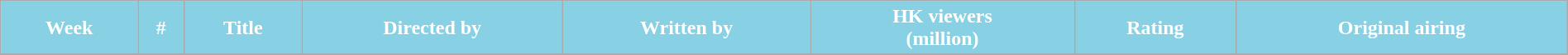<table class="wikitable plainrowheaders" style="width: 100%; margin-right: 0;">
<tr>
<th style="background:#88d0e3; color:#fff;">Week</th>
<th style="background:#88d0e3; color:#fff;">#</th>
<th style="background:#88d0e3; color:#fff;">Title</th>
<th style="background:#88d0e3; color:#fff;">Directed by</th>
<th style="background:#88d0e3; color:#fff;">Written by</th>
<th style="background:#88d0e3; color:#fff;">HK viewers<br>(million)</th>
<th style="background:#88d0e3; color:#fff;">Rating</th>
<th style="background:#88d0e3; color:#fff;">Original airing</th>
</tr>
<tr>
</tr>
</table>
